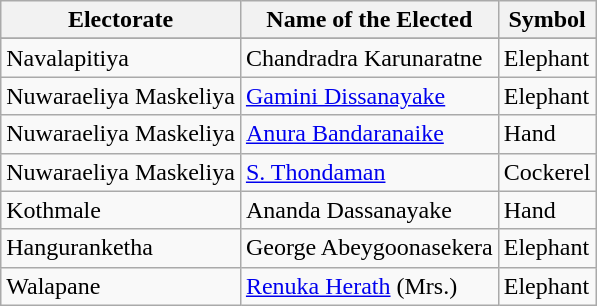<table class="wikitable" border="1">
<tr>
<th>Electorate</th>
<th>Name of the Elected</th>
<th>Symbol</th>
</tr>
<tr>
</tr>
<tr>
<td>Navalapitiya</td>
<td>Chandradra Karunaratne</td>
<td>Elephant</td>
</tr>
<tr>
<td>Nuwaraeliya  Maskeliya</td>
<td><a href='#'>Gamini Dissanayake</a></td>
<td>Elephant</td>
</tr>
<tr>
<td>Nuwaraeliya  Maskeliya</td>
<td><a href='#'>Anura Bandaranaike</a></td>
<td>Hand</td>
</tr>
<tr>
<td>Nuwaraeliya  Maskeliya</td>
<td><a href='#'>S. Thondaman</a></td>
<td>Cockerel</td>
</tr>
<tr>
<td>Kothmale</td>
<td>Ananda Dassanayake</td>
<td>Hand</td>
</tr>
<tr>
<td>Hanguranketha</td>
<td>George Abeygoonasekera</td>
<td>Elephant</td>
</tr>
<tr>
<td>Walapane</td>
<td><a href='#'>Renuka Herath</a> (Mrs.)</td>
<td>Elephant</td>
</tr>
</table>
